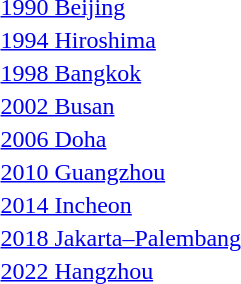<table>
<tr>
<td><a href='#'>1990 Beijing</a></td>
<td></td>
<td></td>
<td></td>
</tr>
<tr>
<td><a href='#'>1994 Hiroshima</a></td>
<td></td>
<td></td>
<td></td>
</tr>
<tr>
<td><a href='#'>1998 Bangkok</a></td>
<td></td>
<td></td>
<td></td>
</tr>
<tr>
<td><a href='#'>2002 Busan</a></td>
<td></td>
<td></td>
<td></td>
</tr>
<tr>
<td><a href='#'>2006 Doha</a></td>
<td></td>
<td></td>
<td></td>
</tr>
<tr>
<td><a href='#'>2010 Guangzhou</a></td>
<td></td>
<td></td>
<td></td>
</tr>
<tr>
<td><a href='#'>2014 Incheon</a></td>
<td></td>
<td></td>
<td></td>
</tr>
<tr>
<td><a href='#'>2018 Jakarta–Palembang</a></td>
<td></td>
<td></td>
<td></td>
</tr>
<tr>
<td><a href='#'>2022 Hangzhou</a></td>
<td></td>
<td></td>
<td></td>
</tr>
</table>
